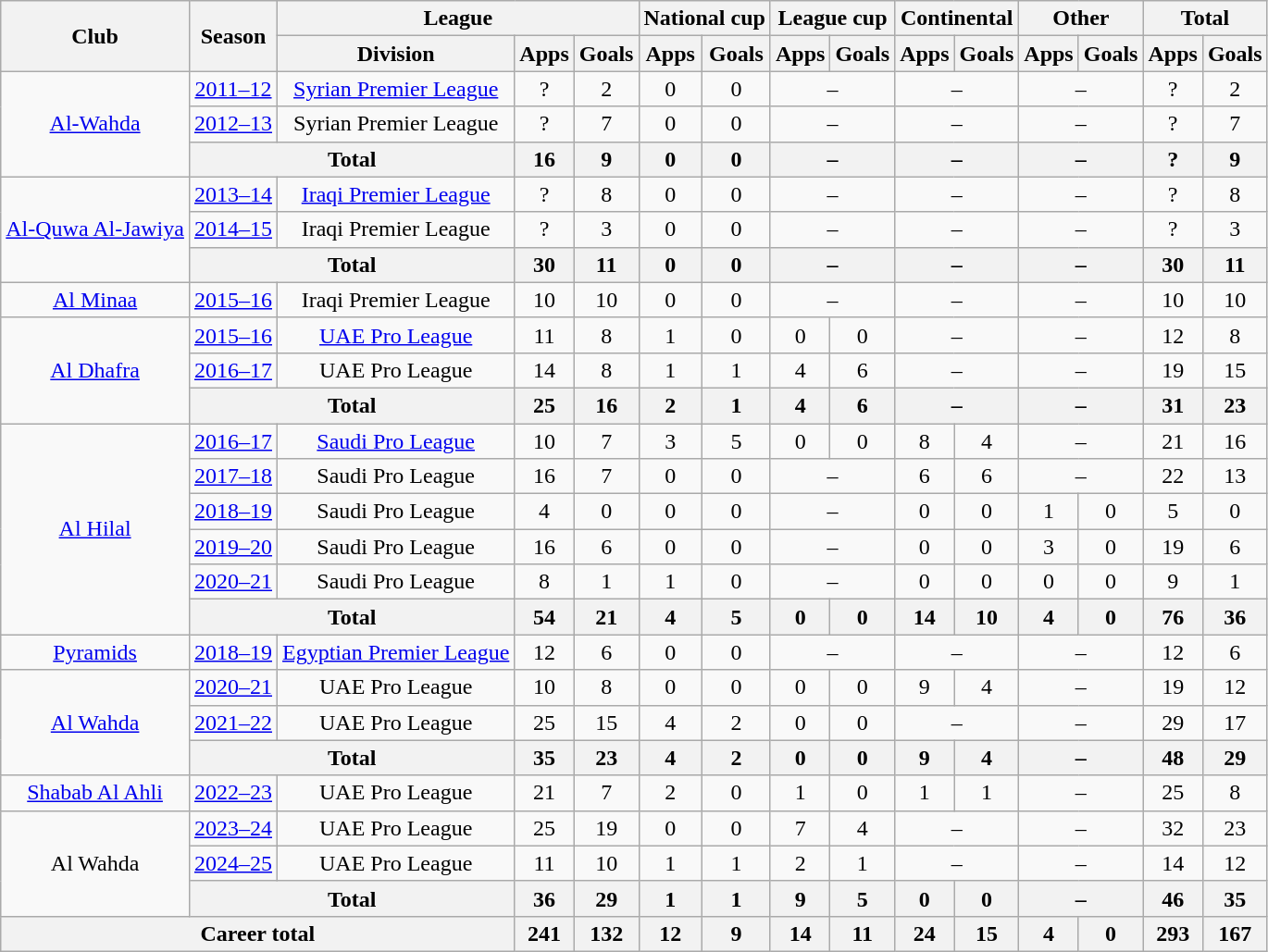<table class="wikitable" style="text-align: center;">
<tr>
<th rowspan="2">Club</th>
<th rowspan="2">Season</th>
<th colspan="3">League</th>
<th colspan="2">National cup</th>
<th colspan="2">League cup</th>
<th colspan="2">Continental</th>
<th colspan="2">Other</th>
<th colspan="2">Total</th>
</tr>
<tr>
<th>Division</th>
<th>Apps</th>
<th>Goals</th>
<th>Apps</th>
<th>Goals</th>
<th>Apps</th>
<th>Goals</th>
<th>Apps</th>
<th>Goals</th>
<th>Apps</th>
<th>Goals</th>
<th>Apps</th>
<th>Goals</th>
</tr>
<tr>
<td rowspan="3"><a href='#'>Al-Wahda</a></td>
<td><a href='#'>2011–12</a></td>
<td><a href='#'>Syrian Premier League</a></td>
<td>?</td>
<td>2</td>
<td>0</td>
<td>0</td>
<td colspan="2">–</td>
<td colspan="2">–</td>
<td colspan="2">–</td>
<td>?</td>
<td>2</td>
</tr>
<tr>
<td><a href='#'>2012–13</a></td>
<td>Syrian Premier League</td>
<td>?</td>
<td>7</td>
<td>0</td>
<td>0</td>
<td colspan="2">–</td>
<td colspan="2">–</td>
<td colspan="2">–</td>
<td>?</td>
<td>7</td>
</tr>
<tr>
<th colspan="2">Total</th>
<th>16</th>
<th>9</th>
<th>0</th>
<th>0</th>
<th colspan="2">–</th>
<th colspan="2">–</th>
<th colspan="2">–</th>
<th>?</th>
<th>9</th>
</tr>
<tr>
<td rowspan="3"><a href='#'>Al-Quwa Al-Jawiya</a></td>
<td><a href='#'>2013–14</a></td>
<td><a href='#'>Iraqi Premier League</a></td>
<td>?</td>
<td>8</td>
<td>0</td>
<td>0</td>
<td colspan="2">–</td>
<td colspan="2">–</td>
<td colspan="2">–</td>
<td>?</td>
<td>8</td>
</tr>
<tr>
<td><a href='#'>2014–15</a></td>
<td>Iraqi Premier League</td>
<td>?</td>
<td>3</td>
<td>0</td>
<td>0</td>
<td colspan="2">–</td>
<td colspan="2">–</td>
<td colspan="2">–</td>
<td>?</td>
<td>3</td>
</tr>
<tr>
<th colspan="2">Total</th>
<th>30</th>
<th>11</th>
<th>0</th>
<th>0</th>
<th colspan="2">–</th>
<th colspan="2">–</th>
<th colspan="2">–</th>
<th>30</th>
<th>11</th>
</tr>
<tr>
<td><a href='#'>Al Minaa</a></td>
<td><a href='#'>2015–16</a></td>
<td>Iraqi Premier League</td>
<td>10</td>
<td>10</td>
<td>0</td>
<td>0</td>
<td colspan="2">–</td>
<td colspan="2">–</td>
<td colspan="2">–</td>
<td>10</td>
<td>10</td>
</tr>
<tr>
<td rowspan="3"><a href='#'>Al Dhafra</a></td>
<td><a href='#'>2015–16</a></td>
<td><a href='#'>UAE Pro League</a></td>
<td>11</td>
<td>8</td>
<td>1</td>
<td>0</td>
<td>0</td>
<td>0</td>
<td colspan="2">–</td>
<td colspan="2">–</td>
<td>12</td>
<td>8</td>
</tr>
<tr>
<td><a href='#'>2016–17</a></td>
<td>UAE Pro League</td>
<td>14</td>
<td>8</td>
<td>1</td>
<td>1</td>
<td>4</td>
<td>6</td>
<td colspan="2">–</td>
<td colspan="2">–</td>
<td>19</td>
<td>15</td>
</tr>
<tr>
<th colspan="2">Total</th>
<th>25</th>
<th>16</th>
<th>2</th>
<th>1</th>
<th>4</th>
<th>6</th>
<th colspan="2">–</th>
<th colspan="2">–</th>
<th>31</th>
<th>23</th>
</tr>
<tr>
<td rowspan="6"><a href='#'>Al Hilal</a></td>
<td><a href='#'>2016–17</a></td>
<td><a href='#'>Saudi Pro League</a></td>
<td>10</td>
<td>7</td>
<td>3</td>
<td>5</td>
<td>0</td>
<td>0</td>
<td>8</td>
<td>4</td>
<td colspan="2">–</td>
<td>21</td>
<td>16</td>
</tr>
<tr>
<td><a href='#'>2017–18</a></td>
<td>Saudi Pro League</td>
<td>16</td>
<td>7</td>
<td>0</td>
<td>0</td>
<td colspan="2">–</td>
<td>6</td>
<td>6</td>
<td colspan="2">–</td>
<td>22</td>
<td>13</td>
</tr>
<tr>
<td><a href='#'>2018–19</a></td>
<td>Saudi Pro League</td>
<td>4</td>
<td>0</td>
<td>0</td>
<td>0</td>
<td colspan="2">–</td>
<td>0</td>
<td>0</td>
<td>1</td>
<td>0</td>
<td>5</td>
<td>0</td>
</tr>
<tr>
<td><a href='#'>2019–20</a></td>
<td>Saudi Pro League</td>
<td>16</td>
<td>6</td>
<td>0</td>
<td>0</td>
<td colspan="2">–</td>
<td>0</td>
<td>0</td>
<td>3</td>
<td>0</td>
<td>19</td>
<td>6</td>
</tr>
<tr>
<td><a href='#'>2020–21</a></td>
<td>Saudi Pro League</td>
<td>8</td>
<td>1</td>
<td>1</td>
<td>0</td>
<td colspan="2">–</td>
<td>0</td>
<td>0</td>
<td>0</td>
<td>0</td>
<td>9</td>
<td>1</td>
</tr>
<tr>
<th colspan="2">Total</th>
<th>54</th>
<th>21</th>
<th>4</th>
<th>5</th>
<th>0</th>
<th>0</th>
<th>14</th>
<th>10</th>
<th>4</th>
<th>0</th>
<th>76</th>
<th>36</th>
</tr>
<tr>
<td><a href='#'>Pyramids</a></td>
<td><a href='#'>2018–19</a></td>
<td><a href='#'>Egyptian Premier League</a></td>
<td>12</td>
<td>6</td>
<td>0</td>
<td>0</td>
<td colspan="2">–</td>
<td colspan="2">–</td>
<td colspan="2">–</td>
<td>12</td>
<td>6</td>
</tr>
<tr>
<td rowspan="3"><a href='#'>Al Wahda</a></td>
<td><a href='#'>2020–21</a></td>
<td>UAE Pro League</td>
<td>10</td>
<td>8</td>
<td>0</td>
<td>0</td>
<td>0</td>
<td>0</td>
<td>9</td>
<td>4</td>
<td colspan="2">–</td>
<td>19</td>
<td>12</td>
</tr>
<tr>
<td><a href='#'>2021–22</a></td>
<td>UAE Pro League</td>
<td>25</td>
<td>15</td>
<td>4</td>
<td>2</td>
<td>0</td>
<td>0</td>
<td colspan="2">–</td>
<td colspan="2">–</td>
<td>29</td>
<td>17</td>
</tr>
<tr>
<th colspan="2">Total</th>
<th>35</th>
<th>23</th>
<th>4</th>
<th>2</th>
<th>0</th>
<th>0</th>
<th>9</th>
<th>4</th>
<th colspan="2">–</th>
<th>48</th>
<th>29</th>
</tr>
<tr>
<td><a href='#'>Shabab Al Ahli</a></td>
<td><a href='#'>2022–23</a></td>
<td>UAE Pro League</td>
<td>21</td>
<td>7</td>
<td>2</td>
<td>0</td>
<td>1</td>
<td>0</td>
<td>1</td>
<td>1</td>
<td colspan="2">–</td>
<td>25</td>
<td>8</td>
</tr>
<tr>
<td rowspan="3">Al Wahda</td>
<td><a href='#'>2023–24</a></td>
<td>UAE Pro League</td>
<td>25</td>
<td>19</td>
<td>0</td>
<td>0</td>
<td>7</td>
<td>4</td>
<td colspan="2">–</td>
<td colspan="2">–</td>
<td>32</td>
<td>23</td>
</tr>
<tr>
<td><a href='#'>2024–25</a></td>
<td>UAE Pro League</td>
<td>11</td>
<td>10</td>
<td>1</td>
<td>1</td>
<td>2</td>
<td>1</td>
<td colspan="2">–</td>
<td colspan="2">–</td>
<td>14</td>
<td>12</td>
</tr>
<tr>
<th colspan="2">Total</th>
<th>36</th>
<th>29</th>
<th>1</th>
<th>1</th>
<th>9</th>
<th>5</th>
<th>0</th>
<th>0</th>
<th colspan="2">–</th>
<th>46</th>
<th>35</th>
</tr>
<tr>
<th colspan="3">Career total</th>
<th>241</th>
<th>132</th>
<th>12</th>
<th>9</th>
<th>14</th>
<th>11</th>
<th>24</th>
<th>15</th>
<th>4</th>
<th>0</th>
<th>293</th>
<th>167</th>
</tr>
</table>
